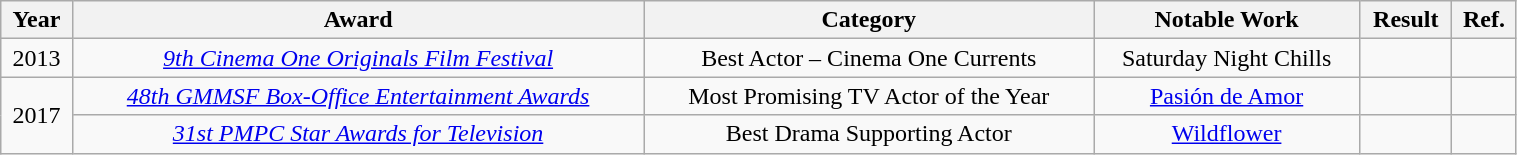<table class="wikitable" style="text-align:center" width=80%>
<tr>
<th>Year</th>
<th>Award</th>
<th>Category</th>
<th>Notable Work</th>
<th>Result</th>
<th>Ref.</th>
</tr>
<tr>
<td>2013</td>
<td><em><a href='#'>9th Cinema One Originals Film Festival</a></em></td>
<td>Best Actor – Cinema One Currents<br></td>
<td>Saturday Night Chills</td>
<td></td>
<td></td>
</tr>
<tr>
<td rowspan="2">2017</td>
<td><em><a href='#'>48th GMMSF Box-Office Entertainment Awards</a></em></td>
<td>Most Promising TV Actor of the Year</td>
<td><a href='#'>Pasión de Amor</a></td>
<td></td>
<td></td>
</tr>
<tr>
<td><em><a href='#'>31st PMPC Star Awards for Television</a></em></td>
<td>Best Drama Supporting Actor</td>
<td><a href='#'>Wildflower</a></td>
<td></td>
<td></td>
</tr>
</table>
